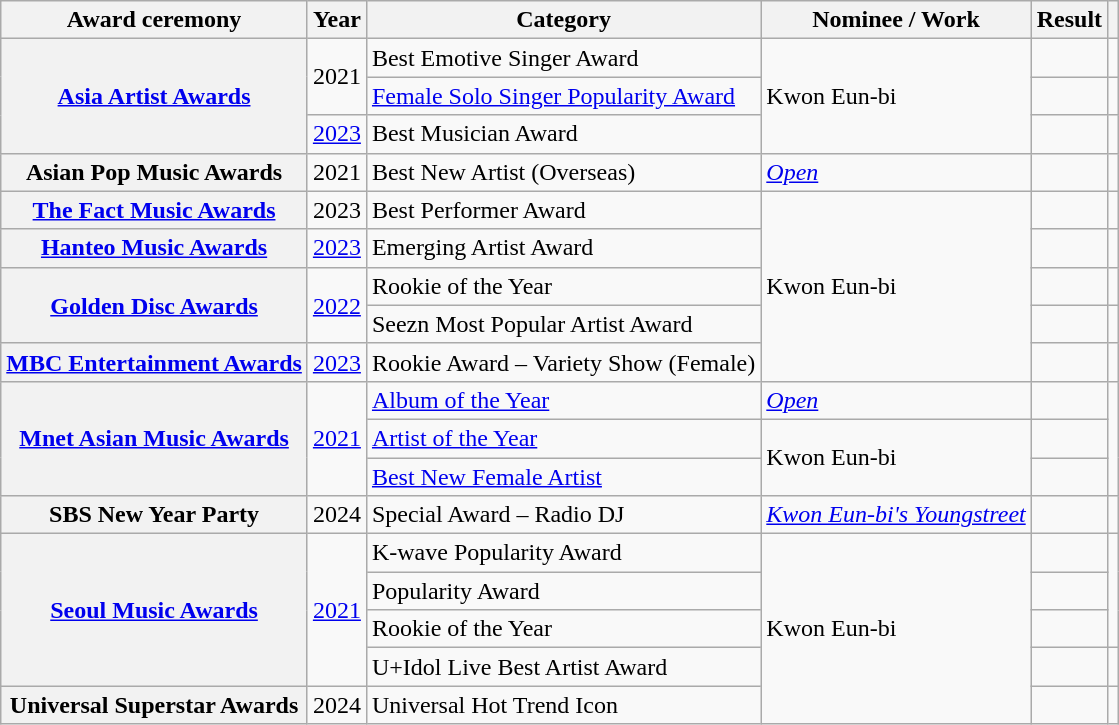<table class="wikitable plainrowheaders">
<tr>
<th scope="col">Award ceremony</th>
<th scope="col">Year</th>
<th scope="col">Category</th>
<th scope="col">Nominee / Work</th>
<th scope="col">Result</th>
<th scope="col" class="unsortable"></th>
</tr>
<tr>
<th scope="row" rowspan="3"><a href='#'>Asia Artist Awards</a></th>
<td rowspan="2" style="text-align:center">2021</td>
<td style="text-align:left">Best Emotive Singer Award</td>
<td rowspan="3">Kwon Eun-bi</td>
<td></td>
<td style="text-align:center"></td>
</tr>
<tr>
<td style="text-align:left"><a href='#'>Female Solo Singer Popularity Award</a></td>
<td></td>
<td style="text-align:center"></td>
</tr>
<tr>
<td style="text-align:center"><a href='#'>2023</a></td>
<td style="text-align:left">Best Musician Award</td>
<td></td>
<td style="text-align:center"></td>
</tr>
<tr>
<th scope="row">Asian Pop Music Awards</th>
<td style="text-align:center">2021</td>
<td style="text-align:left">Best New Artist (Overseas)</td>
<td><em><a href='#'>Open</a></em></td>
<td></td>
<td style="text-align:center"></td>
</tr>
<tr>
<th scope="row"><a href='#'>The Fact Music Awards</a></th>
<td style="text-align:center">2023</td>
<td style="text-align:left">Best Performer Award</td>
<td rowspan="5">Kwon Eun-bi</td>
<td></td>
<td style="text-align:center"></td>
</tr>
<tr>
<th scope="row"><a href='#'>Hanteo Music Awards</a></th>
<td style="text-align:center"><a href='#'>2023</a></td>
<td style="text-align:left">Emerging Artist Award</td>
<td></td>
<td style="text-align:center"></td>
</tr>
<tr>
<th scope="row" rowspan="2"><a href='#'>Golden Disc Awards</a></th>
<td rowspan="2" style="text-align:center"><a href='#'>2022</a></td>
<td style="text-align:left">Rookie of the Year</td>
<td></td>
<td style="text-align:center"></td>
</tr>
<tr>
<td style="text-align:left">Seezn Most Popular Artist Award</td>
<td></td>
<td style="text-align:center"></td>
</tr>
<tr>
<th scope="row"><a href='#'>MBC Entertainment Awards</a></th>
<td style="text-align:center"><a href='#'>2023</a></td>
<td style="text-align:left">Rookie Award – Variety Show (Female)</td>
<td></td>
<td style="text-align:center"></td>
</tr>
<tr>
<th scope="row" rowspan="3"><a href='#'>Mnet Asian Music Awards</a></th>
<td rowspan="3" style="text-align:center"><a href='#'>2021</a></td>
<td style="text-align:left"><a href='#'>Album of the Year</a></td>
<td><em><a href='#'>Open</a></em></td>
<td></td>
<td rowspan="3" style="text-align:center"></td>
</tr>
<tr>
<td style="text-align:left"><a href='#'>Artist of the Year</a></td>
<td rowspan="2">Kwon Eun-bi</td>
<td></td>
</tr>
<tr>
<td style="text-align:left"><a href='#'>Best New Female Artist</a></td>
<td></td>
</tr>
<tr>
<th scope="row">SBS New Year Party</th>
<td style="text-align:center">2024</td>
<td style="text-align:left">Special Award – Radio DJ</td>
<td><em><a href='#'>Kwon Eun-bi's Youngstreet</a></em></td>
<td></td>
<td style="text-align:center"></td>
</tr>
<tr>
<th scope="row" rowspan="4"><a href='#'>Seoul Music Awards</a></th>
<td rowspan="4" style="text-align:center"><a href='#'>2021</a></td>
<td style="text-align:left">K-wave Popularity Award</td>
<td rowspan="5">Kwon Eun-bi</td>
<td></td>
<td rowspan="3" style="text-align:center"></td>
</tr>
<tr>
<td style="text-align:left">Popularity Award</td>
<td></td>
</tr>
<tr>
<td style="text-align:left">Rookie of the Year</td>
<td></td>
</tr>
<tr>
<td style="text-align:left">U+Idol Live Best Artist Award</td>
<td></td>
<td style="text-align:center"></td>
</tr>
<tr>
<th scope="row">Universal Superstar Awards</th>
<td style="text-align:center">2024</td>
<td style="text-align:left">Universal Hot Trend Icon</td>
<td></td>
<td style="text-align:center"></td>
</tr>
</table>
